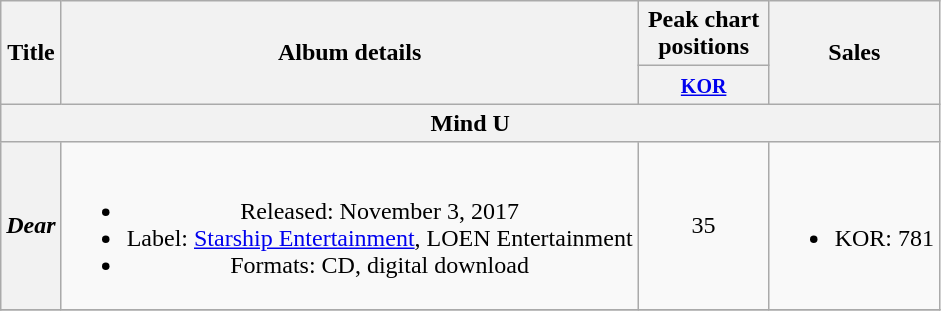<table class="wikitable plainrowheaders" style="text-align:center;">
<tr>
<th scope="col" rowspan="2">Title</th>
<th scope="col" rowspan="2">Album details</th>
<th scope="col" colspan="1" style="width:5em;">Peak chart positions</th>
<th scope="col" rowspan="2">Sales</th>
</tr>
<tr>
<th><small><a href='#'>KOR</a></small><br></th>
</tr>
<tr>
<th scope="col" colspan="5">Mind U</th>
</tr>
<tr>
<th scope="row"><em>Dear</em></th>
<td><br><ul><li>Released: November 3, 2017</li><li>Label: <a href='#'>Starship Entertainment</a>, LOEN Entertainment</li><li>Formats: CD, digital download</li></ul></td>
<td>35</td>
<td><br><ul><li>KOR: 781</li></ul></td>
</tr>
<tr>
</tr>
</table>
